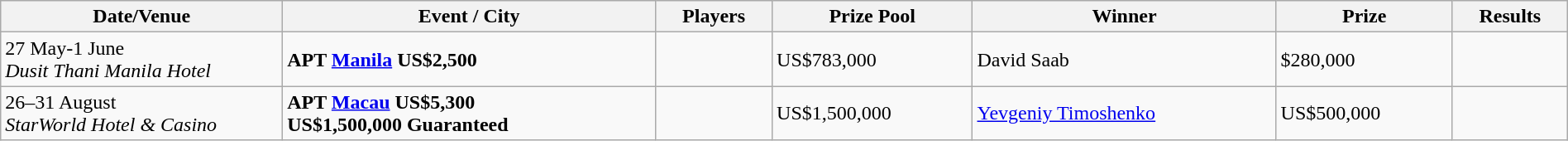<table class="wikitable" width="100%">
<tr>
<th width="18%">Date/Venue</th>
<th !width="16%">Event / City</th>
<th !width="11%">Players</th>
<th !width="12%">Prize Pool</th>
<th !width="18%">Winner</th>
<th !width="12%">Prize</th>
<th !width="11%">Results</th>
</tr>
<tr>
<td>27 May-1 June<br><em>Dusit Thani Manila Hotel</em></td>
<td> <strong>APT <a href='#'>Manila</a> US$2,500</strong></td>
<td></td>
<td>US$783,000</td>
<td> David Saab</td>
<td>$280,000</td>
<td></td>
</tr>
<tr>
<td>26–31 August<br><em>StarWorld Hotel & Casino</em></td>
<td> <strong>APT <a href='#'>Macau</a> US$5,300<br>US$1,500,000 Guaranteed</strong></td>
<td></td>
<td>US$1,500,000</td>
<td> <a href='#'>Yevgeniy Timoshenko</a></td>
<td>US$500,000</td>
<td></td>
</tr>
</table>
